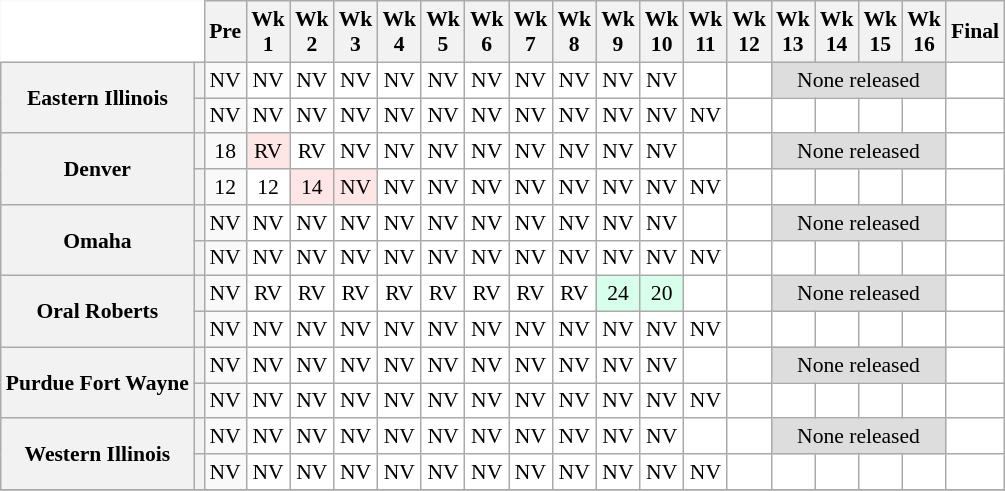<table class="wikitable" style="white-space:nowrap;font-size:90%;text-align:center;">
<tr>
<th colspan=2 style="background:white; border-top-style:hidden; border-left-style:hidden;"> </th>
<th>Pre</th>
<th>Wk<br> 1</th>
<th>Wk<br>2</th>
<th>Wk<br>3</th>
<th>Wk<br>4</th>
<th>Wk<br>5</th>
<th>Wk<br>6</th>
<th>Wk<br>7</th>
<th>Wk<br>8</th>
<th>Wk<br>9</th>
<th>Wk<br>10</th>
<th>Wk<br>11</th>
<th>Wk<br>12</th>
<th>Wk<br>13</th>
<th>Wk<br>14</th>
<th>Wk<br>15</th>
<th>Wk<br>16</th>
<th>Final</th>
</tr>
<tr>
<th rowspan=2 style=>Eastern Illinois</th>
<th></th>
<td>NV</td>
<td style="background:#FFF;">NV</td>
<td style="background:#FFF;">NV</td>
<td style="background:#FFF;">NV</td>
<td style="background:#FFF;">NV</td>
<td style="background:#FFF;">NV</td>
<td style="background:#FFF;">NV</td>
<td style="background:#FFF;">NV</td>
<td style="background:#FFF;">NV</td>
<td style="background:#FFF;">NV</td>
<td style="background:#FFF;">NV</td>
<td style="background:#FFF;"></td>
<td style="background:#FFF;"></td>
<td colspan="4" style="background:#DDD;">None released</td>
<td style="background:#FFF;"></td>
</tr>
<tr>
<th></th>
<td>NV</td>
<td style="background:#FFF;">NV</td>
<td style="background:#FFF;">NV</td>
<td style="background:#FFF;">NV</td>
<td style="background:#FFF;">NV</td>
<td style="background:#FFF;">NV</td>
<td style="background:#FFF;">NV</td>
<td style="background:#FFF;">NV</td>
<td style="background:#FFF;">NV</td>
<td style="background:#FFF;">NV</td>
<td style="background:#FFF;">NV</td>
<td style="background:#FFF;">NV</td>
<td style="background:#FFF;"></td>
<td style="background:#FFF;"></td>
<td style="background:#FFF;"></td>
<td style="background:#FFF;"></td>
<td style="background:#FFF;"></td>
<td style="background:#FFF;"></td>
</tr>
<tr>
<th rowspan=2 style=>Denver</th>
<th></th>
<td>18</td>
<td style="background:#ffe6e6;">RV</td>
<td style="background:#FFF;">RV</td>
<td style="background:#FFF;">NV</td>
<td style="background:#FFF;">NV</td>
<td style="background:#FFF;">NV</td>
<td style="background:#FFF;">NV</td>
<td style="background:#FFF;">NV</td>
<td style="background:#FFF;">NV</td>
<td style="background:#FFF;">NV</td>
<td style="background:#FFF;">NV</td>
<td style="background:#FFF;"></td>
<td style="background:#FFF;"></td>
<td colspan="4" style="background:#DDD;">None released</td>
<td style="background:#FFF;"></td>
</tr>
<tr>
<th></th>
<td>12</td>
<td style="background:#FFF;">12</td>
<td style="background:#ffe6e6;">14</td>
<td style="background:#ffe6e6;">NV</td>
<td style="background:#FFF;">NV</td>
<td style="background:#FFF;">NV</td>
<td style="background:#FFF;">NV</td>
<td style="background:#FFF;">NV</td>
<td style="background:#FFF;">NV</td>
<td style="background:#FFF;">NV</td>
<td style="background:#FFF;">NV</td>
<td style="background:#FFF;">NV</td>
<td style="background:#FFF;"></td>
<td style="background:#FFF;"></td>
<td style="background:#FFF;"></td>
<td style="background:#FFF;"></td>
<td style="background:#FFF;"></td>
<td style="background:#FFF;"></td>
</tr>
<tr>
<th rowspan=2 style=>Omaha</th>
<th></th>
<td>NV</td>
<td style="background:#FFF;">NV</td>
<td style="background:#FFF;">NV</td>
<td style="background:#FFF;">NV</td>
<td style="background:#FFF;">NV</td>
<td style="background:#FFF;">NV</td>
<td style="background:#FFF;">NV</td>
<td style="background:#FFF;">NV</td>
<td style="background:#FFF;">NV</td>
<td style="background:#FFF;">NV</td>
<td style="background:#FFF;">NV</td>
<td style="background:#FFF;"></td>
<td style="background:#FFF;"></td>
<td colspan="4" style="background:#DDD;">None released</td>
<td style="background:#FFF;"></td>
</tr>
<tr>
<th></th>
<td>NV</td>
<td style="background:#FFF;">NV</td>
<td style="background:#FFF;">NV</td>
<td style="background:#FFF;">NV</td>
<td style="background:#FFF;">NV</td>
<td style="background:#FFF;">NV</td>
<td style="background:#FFF;">NV</td>
<td style="background:#FFF;">NV</td>
<td style="background:#FFF;">NV</td>
<td style="background:#FFF;">NV</td>
<td style="background:#FFF;">NV</td>
<td style="background:#FFF;">NV</td>
<td style="background:#FFF;"></td>
<td style="background:#FFF;"></td>
<td style="background:#FFF;"></td>
<td style="background:#FFF;"></td>
<td style="background:#FFF;"></td>
<td style="background:#FFF;"></td>
</tr>
<tr>
<th rowspan=2 style=>Oral Roberts</th>
<th></th>
<td>NV</td>
<td style="background:#FFF;">RV</td>
<td style="background:#FFF;">RV</td>
<td style="background:#FFF;">RV</td>
<td style="background:#FFF;">RV</td>
<td style="background:#FFF;">RV</td>
<td style="background:#FFF;">RV</td>
<td style="background:#FFF;">RV</td>
<td style="background:#FFF;">RV</td>
<td style="background:#d8ffeb;">24</td>
<td style="background:#d8ffeb;">20</td>
<td style="background:#FFF;"></td>
<td style="background:#FFF;"></td>
<td colspan="4" style="background:#DDD;">None released</td>
<td style="background:#FFF;"></td>
</tr>
<tr>
<th></th>
<td>NV</td>
<td style="background:#FFF;">NV</td>
<td style="background:#FFF;">NV</td>
<td style="background:#FFF;">NV</td>
<td style="background:#FFF;">NV</td>
<td style="background:#FFF;">NV</td>
<td style="background:#FFF;">NV</td>
<td style="background:#FFF;">NV</td>
<td style="background:#FFF;">NV</td>
<td style="background:#FFF;">NV</td>
<td style="background:#FFF;">NV</td>
<td style="background:#FFF;">NV</td>
<td style="background:#FFF;"></td>
<td style="background:#FFF;"></td>
<td style="background:#FFF;"></td>
<td style="background:#FFF;"></td>
<td style="background:#FFF;"></td>
<td style="background:#FFF;"></td>
</tr>
<tr>
<th rowspan=2 style=>Purdue Fort Wayne</th>
<th></th>
<td>NV</td>
<td style="background:#FFF;">NV</td>
<td style="background:#FFF;">NV</td>
<td style="background:#FFF;">NV</td>
<td style="background:#FFF;">NV</td>
<td style="background:#FFF;">NV</td>
<td style="background:#FFF;">NV</td>
<td style="background:#FFF;">NV</td>
<td style="background:#FFF;">NV</td>
<td style="background:#FFF;">NV</td>
<td style="background:#FFF;">NV</td>
<td style="background:#FFF;"></td>
<td style="background:#FFF;"></td>
<td colspan="4" style="background:#DDD;">None released</td>
<td style="background:#FFF;"></td>
</tr>
<tr>
<th></th>
<td>NV</td>
<td style="background:#FFF;">NV</td>
<td style="background:#FFF;">NV</td>
<td style="background:#FFF;">NV</td>
<td style="background:#FFF;">NV</td>
<td style="background:#FFF;">NV</td>
<td style="background:#FFF;">NV</td>
<td style="background:#FFF;">NV</td>
<td style="background:#FFF;">NV</td>
<td style="background:#FFF;">NV</td>
<td style="background:#FFF;">NV</td>
<td style="background:#FFF;">NV</td>
<td style="background:#FFF;"></td>
<td style="background:#FFF;"></td>
<td style="background:#FFF;"></td>
<td style="background:#FFF;"></td>
<td style="background:#FFF;"></td>
<td style="background:#FFF;"></td>
</tr>
<tr>
<th rowspan=2 style=>Western Illinois</th>
<th></th>
<td>NV</td>
<td style="background:#FFF;">NV</td>
<td style="background:#FFF;">NV</td>
<td style="background:#FFF;">NV</td>
<td style="background:#FFF;">NV</td>
<td style="background:#FFF;">NV</td>
<td style="background:#FFF;">NV</td>
<td style="background:#FFF;">NV</td>
<td style="background:#FFF;">NV</td>
<td style="background:#FFF;">NV</td>
<td style="background:#FFF;">NV</td>
<td style="background:#FFF;"></td>
<td style="background:#FFF;"></td>
<td colspan="4" style="background:#DDD;">None released</td>
<td style="background:#FFF;"></td>
</tr>
<tr>
<th></th>
<td>NV</td>
<td style="background:#FFF;">NV</td>
<td style="background:#FFF;">NV</td>
<td style="background:#FFF;">NV</td>
<td style="background:#FFF;">NV</td>
<td style="background:#FFF;">NV</td>
<td style="background:#FFF;">NV</td>
<td style="background:#FFF;">NV</td>
<td style="background:#FFF;">NV</td>
<td style="background:#FFF;">NV</td>
<td style="background:#FFF;">NV</td>
<td style="background:#FFF;">NV</td>
<td style="background:#FFF;"></td>
<td style="background:#FFF;"></td>
<td style="background:#FFF;"></td>
<td style="background:#FFF;"></td>
<td style="background:#FFF;"></td>
<td style="background:#FFF;"></td>
</tr>
<tr>
</tr>
</table>
